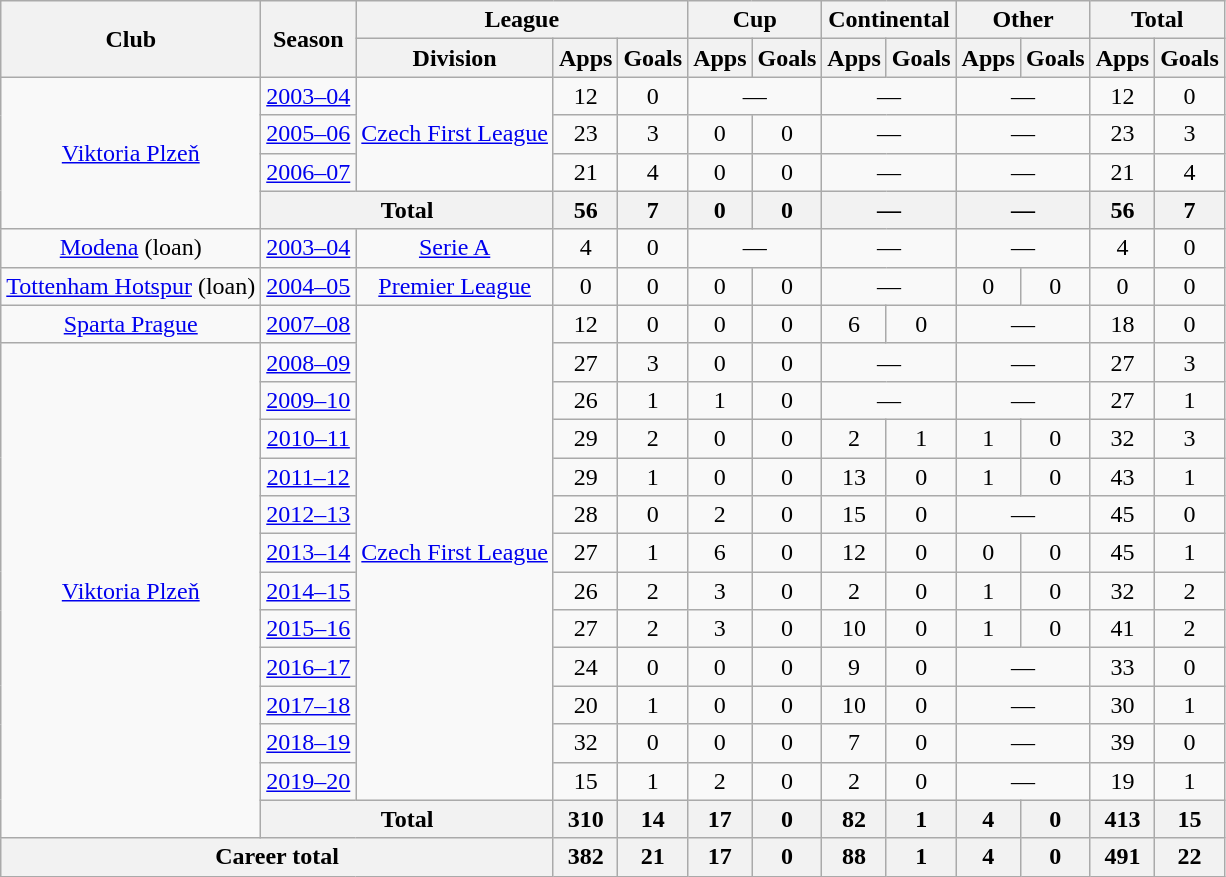<table class="wikitable" style="text-align:center">
<tr>
<th rowspan=2>Club</th>
<th rowspan=2>Season</th>
<th colspan=3>League</th>
<th colspan=2>Cup</th>
<th colspan=2>Continental</th>
<th colspan=2>Other</th>
<th colspan=2>Total</th>
</tr>
<tr>
<th>Division</th>
<th>Apps</th>
<th>Goals</th>
<th>Apps</th>
<th>Goals</th>
<th>Apps</th>
<th>Goals</th>
<th>Apps</th>
<th>Goals</th>
<th>Apps</th>
<th>Goals</th>
</tr>
<tr>
<td rowspan="4"><a href='#'>Viktoria Plzeň</a></td>
<td><a href='#'>2003–04</a></td>
<td rowspan="3"><a href='#'>Czech First League</a></td>
<td>12</td>
<td>0</td>
<td colspan="2">—</td>
<td colspan="2">—</td>
<td colspan="2">—</td>
<td>12</td>
<td>0</td>
</tr>
<tr>
<td><a href='#'>2005–06</a></td>
<td>23</td>
<td>3</td>
<td>0</td>
<td>0</td>
<td colspan="2">—</td>
<td colspan="2">—</td>
<td>23</td>
<td>3</td>
</tr>
<tr>
<td><a href='#'>2006–07</a></td>
<td>21</td>
<td>4</td>
<td>0</td>
<td>0</td>
<td colspan="2">—</td>
<td colspan="2">—</td>
<td>21</td>
<td>4</td>
</tr>
<tr>
<th colspan="2">Total</th>
<th>56</th>
<th>7</th>
<th>0</th>
<th>0</th>
<th colspan="2">—</th>
<th colspan="2">—</th>
<th>56</th>
<th>7</th>
</tr>
<tr>
<td><a href='#'>Modena</a> (loan)</td>
<td><a href='#'>2003–04</a></td>
<td><a href='#'>Serie A</a></td>
<td>4</td>
<td>0</td>
<td colspan="2">—</td>
<td colspan="2">—</td>
<td colspan="2">—</td>
<td>4</td>
<td>0</td>
</tr>
<tr>
<td><a href='#'>Tottenham Hotspur</a> (loan)</td>
<td><a href='#'>2004–05</a></td>
<td><a href='#'>Premier League</a></td>
<td>0</td>
<td>0</td>
<td>0</td>
<td>0</td>
<td colspan="2">—</td>
<td>0</td>
<td>0</td>
<td>0</td>
<td>0</td>
</tr>
<tr>
<td><a href='#'>Sparta Prague</a></td>
<td><a href='#'>2007–08</a></td>
<td rowspan="13"><a href='#'>Czech First League</a></td>
<td>12</td>
<td>0</td>
<td>0</td>
<td>0</td>
<td>6</td>
<td>0</td>
<td colspan="2">—</td>
<td>18</td>
<td>0</td>
</tr>
<tr>
<td rowspan="13"><a href='#'>Viktoria Plzeň</a></td>
<td><a href='#'>2008–09</a></td>
<td>27</td>
<td>3</td>
<td>0</td>
<td>0</td>
<td colspan="2">—</td>
<td colspan="2">—</td>
<td>27</td>
<td>3</td>
</tr>
<tr>
<td><a href='#'>2009–10</a></td>
<td>26</td>
<td>1</td>
<td>1</td>
<td>0</td>
<td colspan="2">—</td>
<td colspan="2">—</td>
<td>27</td>
<td>1</td>
</tr>
<tr>
<td><a href='#'>2010–11</a></td>
<td>29</td>
<td>2</td>
<td>0</td>
<td>0</td>
<td>2</td>
<td>1</td>
<td>1</td>
<td>0</td>
<td>32</td>
<td>3</td>
</tr>
<tr>
<td><a href='#'>2011–12</a></td>
<td>29</td>
<td>1</td>
<td>0</td>
<td>0</td>
<td>13</td>
<td>0</td>
<td>1</td>
<td>0</td>
<td>43</td>
<td>1</td>
</tr>
<tr>
<td><a href='#'>2012–13</a></td>
<td>28</td>
<td>0</td>
<td>2</td>
<td>0</td>
<td>15</td>
<td>0</td>
<td colspan="2">—</td>
<td>45</td>
<td>0</td>
</tr>
<tr>
<td><a href='#'>2013–14</a></td>
<td>27</td>
<td>1</td>
<td>6</td>
<td>0</td>
<td>12</td>
<td>0</td>
<td>0</td>
<td>0</td>
<td>45</td>
<td>1</td>
</tr>
<tr>
<td><a href='#'>2014–15</a></td>
<td>26</td>
<td>2</td>
<td>3</td>
<td>0</td>
<td>2</td>
<td>0</td>
<td>1</td>
<td>0</td>
<td>32</td>
<td>2</td>
</tr>
<tr>
<td><a href='#'>2015–16</a></td>
<td>27</td>
<td>2</td>
<td>3</td>
<td>0</td>
<td>10</td>
<td>0</td>
<td>1</td>
<td>0</td>
<td>41</td>
<td>2</td>
</tr>
<tr>
<td><a href='#'>2016–17</a></td>
<td>24</td>
<td>0</td>
<td>0</td>
<td>0</td>
<td>9</td>
<td>0</td>
<td colspan="2">—</td>
<td>33</td>
<td>0</td>
</tr>
<tr>
<td><a href='#'>2017–18</a></td>
<td>20</td>
<td>1</td>
<td>0</td>
<td>0</td>
<td>10</td>
<td>0</td>
<td colspan="2">—</td>
<td>30</td>
<td>1</td>
</tr>
<tr>
<td><a href='#'>2018–19</a></td>
<td>32</td>
<td>0</td>
<td>0</td>
<td>0</td>
<td>7</td>
<td>0</td>
<td colspan="2">—</td>
<td>39</td>
<td>0</td>
</tr>
<tr>
<td><a href='#'>2019–20</a></td>
<td>15</td>
<td>1</td>
<td>2</td>
<td>0</td>
<td>2</td>
<td>0</td>
<td colspan="2">—</td>
<td>19</td>
<td>1</td>
</tr>
<tr>
<th colspan="2">Total</th>
<th>310</th>
<th>14</th>
<th>17</th>
<th>0</th>
<th>82</th>
<th>1</th>
<th>4</th>
<th>0</th>
<th>413</th>
<th>15</th>
</tr>
<tr>
<th colspan="3">Career total</th>
<th>382</th>
<th>21</th>
<th>17</th>
<th>0</th>
<th>88</th>
<th>1</th>
<th>4</th>
<th>0</th>
<th>491</th>
<th>22</th>
</tr>
</table>
